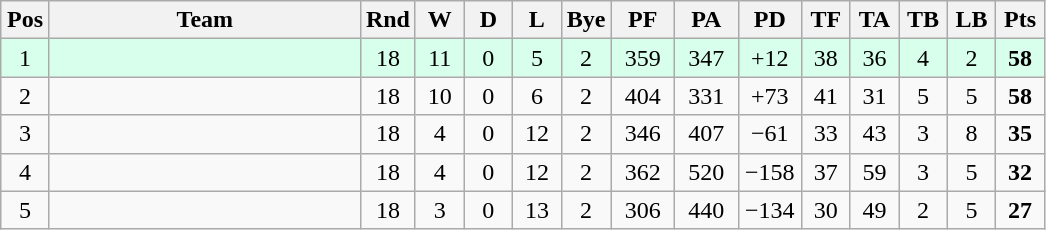<table class="wikitable" style="text-align:center">
<tr>
<th style="width:25px">Pos</th>
<th style="width:200px">Team</th>
<th style="width:25px">Rnd</th>
<th style="width:25px">W</th>
<th style="width:25px">D</th>
<th style="width:25px">L</th>
<th style="width:25px">Bye</th>
<th style="width:35px">PF</th>
<th style="width:35px">PA</th>
<th style="width:35px">PD</th>
<th style="width:25px">TF</th>
<th style="width:25px">TA</th>
<th style="width:25px">TB</th>
<th style="width:25px">LB</th>
<th style="width:25px">Pts</th>
</tr>
<tr style="background:#d8ffeb">
<td>1</td>
<td style="text-align:left"></td>
<td>18</td>
<td>11</td>
<td>0</td>
<td>5</td>
<td>2</td>
<td>359</td>
<td>347</td>
<td>+12</td>
<td>38</td>
<td>36</td>
<td>4</td>
<td>2</td>
<td><strong>58</strong></td>
</tr>
<tr>
<td>2</td>
<td style="text-align:left"></td>
<td>18</td>
<td>10</td>
<td>0</td>
<td>6</td>
<td>2</td>
<td>404</td>
<td>331</td>
<td>+73</td>
<td>41</td>
<td>31</td>
<td>5</td>
<td>5</td>
<td><strong>58</strong></td>
</tr>
<tr>
<td>3</td>
<td style="text-align:left"></td>
<td>18</td>
<td>4</td>
<td>0</td>
<td>12</td>
<td>2</td>
<td>346</td>
<td>407</td>
<td>−61</td>
<td>33</td>
<td>43</td>
<td>3</td>
<td>8</td>
<td><strong>35</strong></td>
</tr>
<tr>
<td>4</td>
<td style="text-align:left"></td>
<td>18</td>
<td>4</td>
<td>0</td>
<td>12</td>
<td>2</td>
<td>362</td>
<td>520</td>
<td>−158</td>
<td>37</td>
<td>59</td>
<td>3</td>
<td>5</td>
<td><strong>32</strong></td>
</tr>
<tr>
<td>5</td>
<td style="text-align:left"></td>
<td>18</td>
<td>3</td>
<td>0</td>
<td>13</td>
<td>2</td>
<td>306</td>
<td>440</td>
<td>−134</td>
<td>30</td>
<td>49</td>
<td>2</td>
<td>5</td>
<td><strong>27</strong></td>
</tr>
</table>
